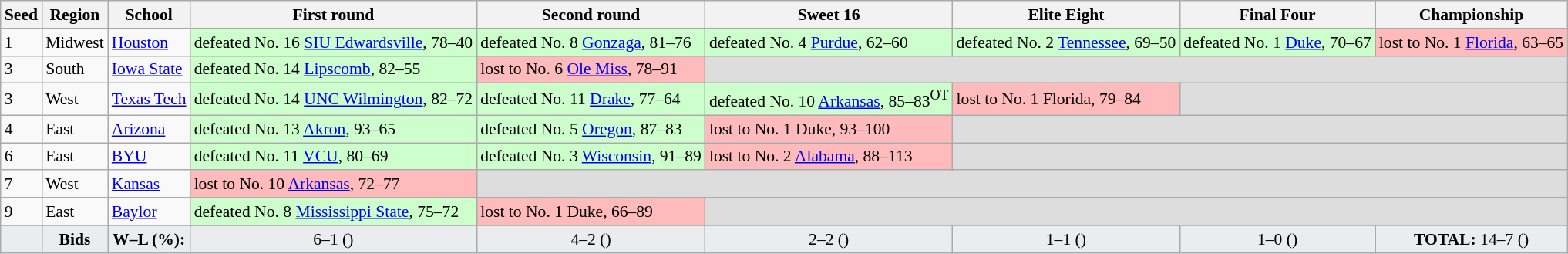<table class="sortable wikitable" style="white-space:nowrap; font-size:90%;">
<tr>
<th>Seed</th>
<th>Region</th>
<th>School</th>
<th>First round</th>
<th>Second round</th>
<th>Sweet 16</th>
<th>Elite Eight</th>
<th>Final Four</th>
<th>Championship</th>
</tr>
<tr>
<td>1</td>
<td>Midwest</td>
<td><a href='#'>Houston</a></td>
<td style="background:#cfc;">defeated No. 16 <a href='#'>SIU Edwardsville</a>, 78–40</td>
<td style="background:#cfc;">defeated No. 8 <a href='#'>Gonzaga</a>, 81–76</td>
<td style="background:#cfc;">defeated No. 4 <a href='#'>Purdue</a>, 62–60</td>
<td style="background:#cfc;">defeated No. 2 <a href='#'>Tennessee</a>, 69–50</td>
<td style="background:#cfc;">defeated No. 1 <a href='#'>Duke</a>, 70–67</td>
<td style="background:#fbb;">lost to No. 1 <a href='#'>Florida</a>, 63–65</td>
</tr>
<tr>
<td>3</td>
<td>South</td>
<td><a href='#'>Iowa State</a></td>
<td style="background:#cfc;">defeated No. 14 <a href='#'>Lipscomb</a>, 82–55</td>
<td style="background:#fbb;">lost to No. 6 <a href='#'>Ole Miss</a>, 78–91</td>
<td style="background:#ddd;" colspan=4></td>
</tr>
<tr>
<td>3</td>
<td>West</td>
<td><a href='#'>Texas Tech</a></td>
<td style="background:#cfc;">defeated No. 14 <a href='#'>UNC Wilmington</a>, 82–72</td>
<td style="background:#cfc;">defeated No. 11 <a href='#'>Drake</a>, 77–64</td>
<td style="background:#cfc;">defeated No. 10 <a href='#'>Arkansas</a>, 85–83<sup>OT</sup></td>
<td style="background:#fbb;">lost to No. 1 Florida, 79–84</td>
<td style="background:#ddd;" colspan=2></td>
</tr>
<tr>
<td>4</td>
<td>East</td>
<td><a href='#'>Arizona</a></td>
<td style="background:#cfc;">defeated No. 13 <a href='#'>Akron</a>, 93–65</td>
<td style="background:#cfc;">defeated No. 5 <a href='#'>Oregon</a>, 87–83</td>
<td style="background:#fbb;">lost to No. 1 Duke, 93–100</td>
<td style="background:#ddd;" colspan=3></td>
</tr>
<tr>
<td>6</td>
<td>East</td>
<td><a href='#'>BYU</a></td>
<td style="background:#cfc;">defeated No. 11 <a href='#'>VCU</a>, 80–69</td>
<td style="background:#cfc;">defeated No. 3 <a href='#'>Wisconsin</a>, 91–89</td>
<td style="background:#fbb;">lost to No. 2 <a href='#'>Alabama</a>, 88–113</td>
<td style="background:#ddd;" colspan=3></td>
</tr>
<tr>
<td>7</td>
<td>West</td>
<td><a href='#'>Kansas</a></td>
<td style="background:#fbb;">lost to No. 10 <a href='#'>Arkansas</a>, 72–77</td>
<td style="background:#ddd;" colspan=5></td>
</tr>
<tr>
<td>9</td>
<td>East</td>
<td><a href='#'>Baylor</a></td>
<td style="background:#cfc;">defeated No. 8 <a href='#'>Mississippi State</a>, 75–72</td>
<td style="background:#fbb;">lost to No. 1 Duke, 66–89</td>
<td style="background:#ddd;" colspan=4></td>
</tr>
<tr>
</tr>
<tr class="sortbottom"  style="text-align:center; background:#EAECF0;">
<td></td>
<td><strong>Bids</strong></td>
<td><strong>W–L (%):</strong></td>
<td>6–1 ()</td>
<td>4–2 ()</td>
<td>2–2 ()</td>
<td>1–1 ()</td>
<td>1–0 ()</td>
<td><strong>TOTAL:</strong> 14–7 ()</td>
</tr>
</table>
